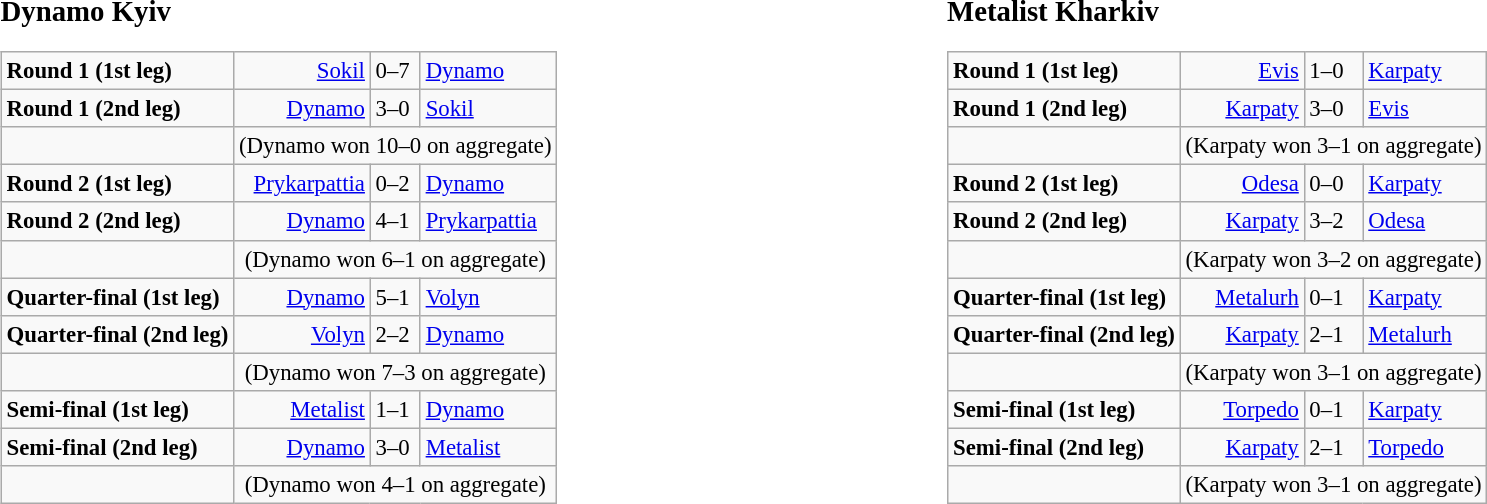<table width=100%>
<tr>
<td width=50% valign=top><br><big><strong>Dynamo Kyiv</strong></big><table class="wikitable" style="font-size: 95%;">
<tr>
<td><strong>Round 1 (1st leg)</strong></td>
<td align=right><a href='#'>Sokil</a></td>
<td>0–7</td>
<td><a href='#'>Dynamo</a></td>
</tr>
<tr>
<td><strong>Round 1 (2nd leg)</strong></td>
<td align=right><a href='#'>Dynamo</a></td>
<td>3–0</td>
<td><a href='#'>Sokil</a></td>
</tr>
<tr>
<td> </td>
<td colspan=4 align=center>(Dynamo won 10–0 on aggregate)</td>
</tr>
<tr>
<td><strong>Round 2 (1st leg)</strong></td>
<td align=right><a href='#'>Prykarpattia</a></td>
<td>0–2</td>
<td><a href='#'>Dynamo</a></td>
</tr>
<tr>
<td><strong>Round 2 (2nd leg)</strong></td>
<td align=right><a href='#'>Dynamo</a></td>
<td>4–1</td>
<td><a href='#'>Prykarpattia</a></td>
</tr>
<tr>
<td> </td>
<td colspan=4 align=center>(Dynamo won 6–1 on aggregate)</td>
</tr>
<tr>
<td><strong>Quarter-final (1st leg)</strong></td>
<td align=right><a href='#'>Dynamo</a></td>
<td>5–1</td>
<td><a href='#'>Volyn</a></td>
</tr>
<tr>
<td><strong>Quarter-final (2nd leg)</strong></td>
<td align=right><a href='#'>Volyn</a></td>
<td>2–2</td>
<td><a href='#'>Dynamo</a></td>
</tr>
<tr>
<td> </td>
<td colspan=4 align=center>(Dynamo won 7–3 on aggregate)</td>
</tr>
<tr>
<td><strong>Semi-final (1st leg)</strong></td>
<td align=right><a href='#'>Metalist</a></td>
<td>1–1</td>
<td><a href='#'>Dynamo</a></td>
</tr>
<tr>
<td><strong>Semi-final (2nd leg)</strong></td>
<td align=right><a href='#'>Dynamo</a></td>
<td>3–0</td>
<td><a href='#'>Metalist</a></td>
</tr>
<tr>
<td> </td>
<td colspan=4 align=center>(Dynamo won 4–1 on aggregate)</td>
</tr>
</table>
</td>
<td width=50% valign=top><br><big><strong>Metalist Kharkiv</strong></big><table class="wikitable" style="font-size: 95%;">
<tr>
<td><strong>Round 1 (1st leg)</strong></td>
<td align=right><a href='#'>Evis</a></td>
<td>1–0</td>
<td><a href='#'>Karpaty</a></td>
</tr>
<tr>
<td><strong>Round 1 (2nd leg)</strong></td>
<td align=right><a href='#'>Karpaty</a></td>
<td>3–0</td>
<td><a href='#'>Evis</a></td>
</tr>
<tr>
<td> </td>
<td colspan=4 align=center>(Karpaty won 3–1 on aggregate)</td>
</tr>
<tr>
<td><strong>Round 2 (1st leg)</strong></td>
<td align=right><a href='#'>Odesa</a></td>
<td>0–0</td>
<td><a href='#'>Karpaty</a></td>
</tr>
<tr>
<td><strong>Round 2 (2nd leg)</strong></td>
<td align=right><a href='#'>Karpaty</a></td>
<td>3–2</td>
<td><a href='#'>Odesa</a></td>
</tr>
<tr>
<td> </td>
<td colspan=4 align=center>(Karpaty won 3–2 on aggregate)</td>
</tr>
<tr>
<td><strong>Quarter-final (1st leg)</strong></td>
<td align=right><a href='#'>Metalurh</a></td>
<td>0–1</td>
<td><a href='#'>Karpaty</a></td>
</tr>
<tr>
<td><strong>Quarter-final (2nd leg)</strong></td>
<td align=right><a href='#'>Karpaty</a></td>
<td>2–1</td>
<td><a href='#'>Metalurh</a></td>
</tr>
<tr>
<td> </td>
<td colspan=4 align=center>(Karpaty won 3–1 on aggregate)</td>
</tr>
<tr>
<td><strong>Semi-final (1st leg)</strong></td>
<td align=right><a href='#'>Torpedo</a></td>
<td>0–1</td>
<td><a href='#'>Karpaty</a></td>
</tr>
<tr valign=top>
<td><strong>Semi-final (2nd leg)</strong></td>
<td align=right><a href='#'>Karpaty</a></td>
<td>2–1</td>
<td><a href='#'>Torpedo</a></td>
</tr>
<tr>
<td> </td>
<td colspan=4 align=center>(Karpaty won 3–1 on aggregate)</td>
</tr>
</table>
</td>
</tr>
</table>
